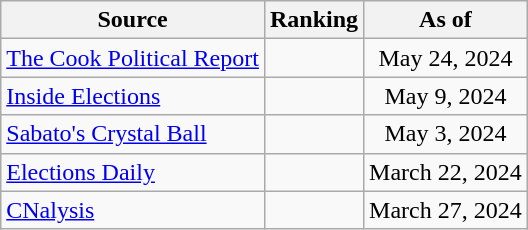<table class="wikitable" style="text-align:center">
<tr>
<th>Source</th>
<th>Ranking</th>
<th>As of</th>
</tr>
<tr>
<td align="left"><a href='#'>The Cook Political Report</a></td>
<td></td>
<td>May 24, 2024</td>
</tr>
<tr>
<td align="left"><a href='#'>Inside Elections</a></td>
<td></td>
<td>May 9, 2024</td>
</tr>
<tr>
<td align="left"><a href='#'>Sabato's Crystal Ball</a></td>
<td></td>
<td>May 3, 2024</td>
</tr>
<tr>
<td align="left"><a href='#'>Elections Daily</a></td>
<td></td>
<td>March 22, 2024</td>
</tr>
<tr>
<td align="left"><a href='#'>CNalysis</a></td>
<td></td>
<td>March 27, 2024</td>
</tr>
</table>
